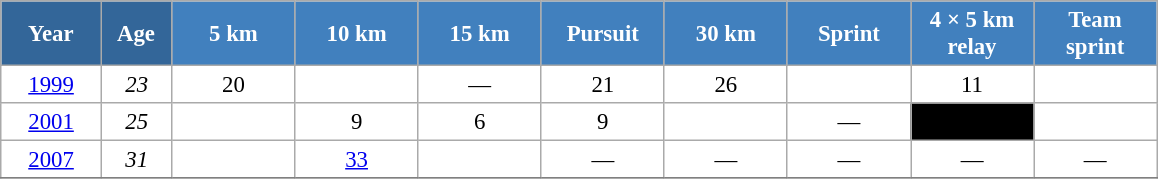<table class="wikitable" style="font-size:95%; text-align:center; border:grey solid 1px; border-collapse:collapse; background:#ffffff;">
<tr>
<th style="background-color:#369; color:white; width:60px;"> Year </th>
<th style="background-color:#369; color:white; width:40px;"> Age </th>
<th style="background-color:#4180be; color:white; width:75px;"> 5 km </th>
<th style="background-color:#4180be; color:white; width:75px;"> 10 km </th>
<th style="background-color:#4180be; color:white; width:75px;"> 15 km </th>
<th style="background-color:#4180be; color:white; width:75px;"> Pursuit </th>
<th style="background-color:#4180be; color:white; width:75px;"> 30 km </th>
<th style="background-color:#4180be; color:white; width:75px;"> Sprint </th>
<th style="background-color:#4180be; color:white; width:75px;"> 4 × 5 km <br> relay </th>
<th style="background-color:#4180be; color:white; width:75px;"> Team <br> sprint </th>
</tr>
<tr>
<td><a href='#'>1999</a></td>
<td><em>23</em></td>
<td>20</td>
<td></td>
<td>—</td>
<td>21</td>
<td>26</td>
<td></td>
<td>11</td>
<td></td>
</tr>
<tr>
<td><a href='#'>2001</a></td>
<td><em>25</em></td>
<td></td>
<td>9</td>
<td>6</td>
<td>9</td>
<td></td>
<td>—</td>
<td style="background:#000000; color:white;"></td>
<td></td>
</tr>
<tr>
<td><a href='#'>2007</a></td>
<td><em>31</em></td>
<td></td>
<td><a href='#'>33</a></td>
<td></td>
<td>—</td>
<td>—</td>
<td>—</td>
<td>—</td>
<td>—</td>
</tr>
<tr>
</tr>
</table>
